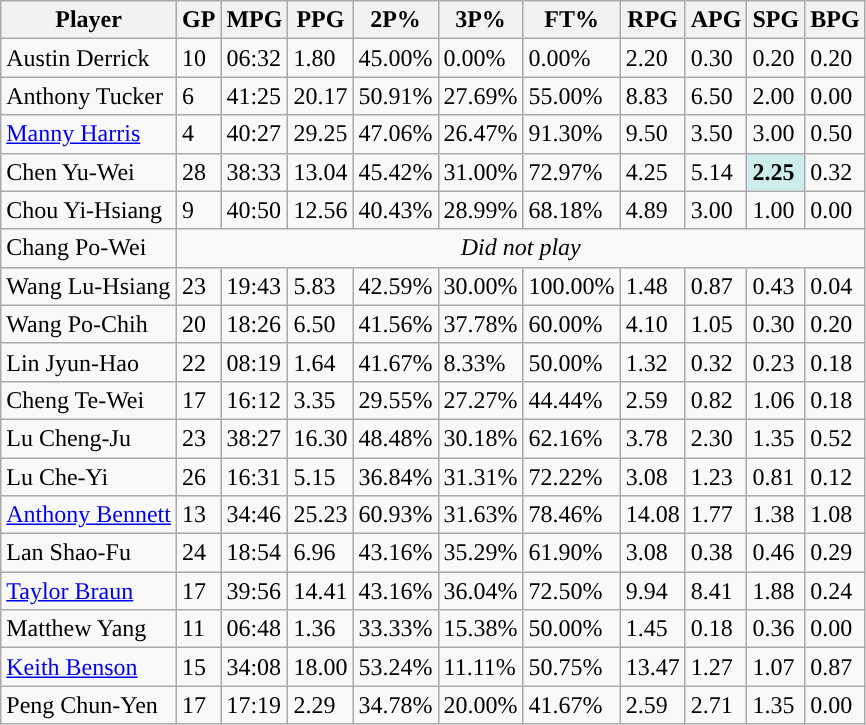<table class="wikitable">
<tr>
<th>Player</th>
<th>GP</th>
<th>MPG</th>
<th>PPG</th>
<th>2P%</th>
<th>3P%</th>
<th>FT%</th>
<th>RPG</th>
<th>APG</th>
<th>SPG</th>
<th>BPG</th>
</tr>
<tr>
<td>Austin Derrick</td>
<td>10</td>
<td>06:32</td>
<td>1.80</td>
<td>45.00%</td>
<td>0.00%</td>
<td>0.00%</td>
<td>2.20</td>
<td>0.30</td>
<td>0.20</td>
<td>0.20</td>
</tr>
<tr>
<td>Anthony Tucker</td>
<td>6</td>
<td>41:25</td>
<td>20.17</td>
<td>50.91%</td>
<td>27.69%</td>
<td>55.00%</td>
<td>8.83</td>
<td>6.50</td>
<td>2.00</td>
<td>0.00</td>
</tr>
<tr>
<td><a href='#'>Manny Harris</a></td>
<td>4</td>
<td>40:27</td>
<td>29.25</td>
<td>47.06%</td>
<td>26.47%</td>
<td>91.30%</td>
<td>9.50</td>
<td>3.50</td>
<td>3.00</td>
<td>0.50</td>
</tr>
<tr>
<td>Chen Yu-Wei</td>
<td>28</td>
<td>38:33</td>
<td>13.04</td>
<td>45.42%</td>
<td>31.00%</td>
<td>72.97%</td>
<td>4.25</td>
<td>5.14</td>
<td style="background-color: #CFECEC"><strong>2.25</strong></td>
<td>0.32</td>
</tr>
<tr>
<td>Chou Yi-Hsiang</td>
<td>9</td>
<td>40:50</td>
<td>12.56</td>
<td>40.43%</td>
<td>28.99%</td>
<td>68.18%</td>
<td>4.89</td>
<td>3.00</td>
<td>1.00</td>
<td>0.00</td>
</tr>
<tr>
<td>Chang Po-Wei</td>
<td colspan=10 align=center><em>Did not play</em></td>
</tr>
<tr>
<td>Wang Lu-Hsiang</td>
<td>23</td>
<td>19:43</td>
<td>5.83</td>
<td>42.59%</td>
<td>30.00%</td>
<td>100.00%</td>
<td>1.48</td>
<td>0.87</td>
<td>0.43</td>
<td>0.04</td>
</tr>
<tr>
<td>Wang Po-Chih</td>
<td>20</td>
<td>18:26</td>
<td>6.50</td>
<td>41.56%</td>
<td>37.78%</td>
<td>60.00%</td>
<td>4.10</td>
<td>1.05</td>
<td>0.30</td>
<td>0.20</td>
</tr>
<tr>
<td>Lin Jyun-Hao</td>
<td>22</td>
<td>08:19</td>
<td>1.64</td>
<td>41.67%</td>
<td>8.33%</td>
<td>50.00%</td>
<td>1.32</td>
<td>0.32</td>
<td>0.23</td>
<td>0.18</td>
</tr>
<tr>
<td>Cheng Te-Wei</td>
<td>17</td>
<td>16:12</td>
<td>3.35</td>
<td>29.55%</td>
<td>27.27%</td>
<td>44.44%</td>
<td>2.59</td>
<td>0.82</td>
<td>1.06</td>
<td>0.18</td>
</tr>
<tr>
<td>Lu Cheng-Ju</td>
<td>23</td>
<td>38:27</td>
<td>16.30</td>
<td>48.48%</td>
<td>30.18%</td>
<td>62.16%</td>
<td>3.78</td>
<td>2.30</td>
<td>1.35</td>
<td>0.52</td>
</tr>
<tr>
<td>Lu Che-Yi</td>
<td>26</td>
<td>16:31</td>
<td>5.15</td>
<td>36.84%</td>
<td>31.31%</td>
<td>72.22%</td>
<td>3.08</td>
<td>1.23</td>
<td>0.81</td>
<td>0.12</td>
</tr>
<tr>
<td><a href='#'>Anthony Bennett</a></td>
<td>13</td>
<td>34:46</td>
<td>25.23</td>
<td>60.93%</td>
<td>31.63%</td>
<td>78.46%</td>
<td>14.08</td>
<td>1.77</td>
<td>1.38</td>
<td>1.08</td>
</tr>
<tr>
<td>Lan Shao-Fu</td>
<td>24</td>
<td>18:54</td>
<td>6.96</td>
<td>43.16%</td>
<td>35.29%</td>
<td>61.90%</td>
<td>3.08</td>
<td>0.38</td>
<td>0.46</td>
<td>0.29</td>
</tr>
<tr>
<td><a href='#'>Taylor Braun</a></td>
<td>17</td>
<td>39:56</td>
<td>14.41</td>
<td>43.16%</td>
<td>36.04%</td>
<td>72.50%</td>
<td>9.94</td>
<td>8.41</td>
<td>1.88</td>
<td>0.24</td>
</tr>
<tr>
<td>Matthew Yang</td>
<td>11</td>
<td>06:48</td>
<td>1.36</td>
<td>33.33%</td>
<td>15.38%</td>
<td>50.00%</td>
<td>1.45</td>
<td>0.18</td>
<td>0.36</td>
<td>0.00</td>
</tr>
<tr>
<td><a href='#'>Keith Benson</a></td>
<td>15</td>
<td>34:08</td>
<td>18.00</td>
<td>53.24%</td>
<td>11.11%</td>
<td>50.75%</td>
<td>13.47</td>
<td>1.27</td>
<td>1.07</td>
<td>0.87</td>
</tr>
<tr>
<td>Peng Chun-Yen</td>
<td>17</td>
<td>17:19</td>
<td>2.29</td>
<td>34.78%</td>
<td>20.00%</td>
<td>41.67%</td>
<td>2.59</td>
<td>2.71</td>
<td>1.35</td>
<td>0.00</td>
</tr>
</table>
